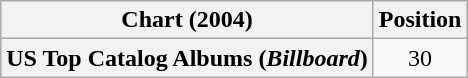<table class="wikitable plainrowheaders" style="text-align:center">
<tr>
<th scope="col">Chart (2004)</th>
<th scope="col">Position</th>
</tr>
<tr>
<th scope="row">US Top Catalog Albums (<em>Billboard</em>)</th>
<td>30</td>
</tr>
</table>
